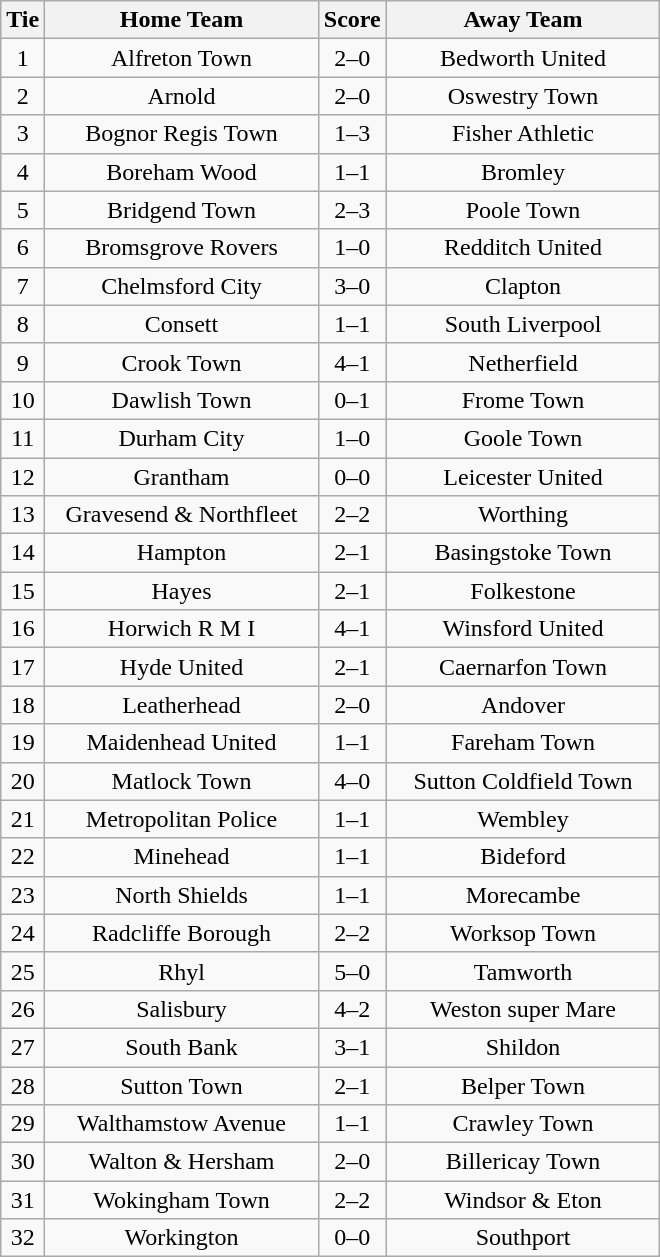<table class="wikitable" style="text-align:center;">
<tr>
<th width=20>Tie</th>
<th width=175>Home Team</th>
<th width=20>Score</th>
<th width=175>Away Team</th>
</tr>
<tr>
<td>1</td>
<td>Alfreton Town</td>
<td>2–0</td>
<td>Bedworth United</td>
</tr>
<tr>
<td>2</td>
<td>Arnold</td>
<td>2–0</td>
<td>Oswestry Town</td>
</tr>
<tr>
<td>3</td>
<td>Bognor Regis Town</td>
<td>1–3</td>
<td>Fisher Athletic</td>
</tr>
<tr>
<td>4</td>
<td>Boreham Wood</td>
<td>1–1</td>
<td>Bromley</td>
</tr>
<tr>
<td>5</td>
<td>Bridgend Town</td>
<td>2–3</td>
<td>Poole Town</td>
</tr>
<tr>
<td>6</td>
<td>Bromsgrove Rovers</td>
<td>1–0</td>
<td>Redditch United</td>
</tr>
<tr>
<td>7</td>
<td>Chelmsford City</td>
<td>3–0</td>
<td>Clapton</td>
</tr>
<tr>
<td>8</td>
<td>Consett</td>
<td>1–1</td>
<td>South Liverpool</td>
</tr>
<tr>
<td>9</td>
<td>Crook Town</td>
<td>4–1</td>
<td>Netherfield</td>
</tr>
<tr>
<td>10</td>
<td>Dawlish Town</td>
<td>0–1</td>
<td>Frome Town</td>
</tr>
<tr>
<td>11</td>
<td>Durham City</td>
<td>1–0</td>
<td>Goole Town</td>
</tr>
<tr>
<td>12</td>
<td>Grantham</td>
<td>0–0</td>
<td>Leicester United</td>
</tr>
<tr>
<td>13</td>
<td>Gravesend & Northfleet</td>
<td>2–2</td>
<td>Worthing</td>
</tr>
<tr>
<td>14</td>
<td>Hampton</td>
<td>2–1</td>
<td>Basingstoke Town</td>
</tr>
<tr>
<td>15</td>
<td>Hayes</td>
<td>2–1</td>
<td>Folkestone</td>
</tr>
<tr>
<td>16</td>
<td>Horwich R M I</td>
<td>4–1</td>
<td>Winsford United</td>
</tr>
<tr>
<td>17</td>
<td>Hyde United</td>
<td>2–1</td>
<td>Caernarfon Town</td>
</tr>
<tr>
<td>18</td>
<td>Leatherhead</td>
<td>2–0</td>
<td>Andover</td>
</tr>
<tr>
<td>19</td>
<td>Maidenhead United</td>
<td>1–1</td>
<td>Fareham Town</td>
</tr>
<tr>
<td>20</td>
<td>Matlock Town</td>
<td>4–0</td>
<td>Sutton Coldfield Town</td>
</tr>
<tr>
<td>21</td>
<td>Metropolitan Police</td>
<td>1–1</td>
<td>Wembley</td>
</tr>
<tr>
<td>22</td>
<td>Minehead</td>
<td>1–1</td>
<td>Bideford</td>
</tr>
<tr>
<td>23</td>
<td>North Shields</td>
<td>1–1</td>
<td>Morecambe</td>
</tr>
<tr>
<td>24</td>
<td>Radcliffe Borough</td>
<td>2–2</td>
<td>Worksop Town</td>
</tr>
<tr>
<td>25</td>
<td>Rhyl</td>
<td>5–0</td>
<td>Tamworth</td>
</tr>
<tr>
<td>26</td>
<td>Salisbury</td>
<td>4–2</td>
<td>Weston super Mare</td>
</tr>
<tr>
<td>27</td>
<td>South Bank</td>
<td>3–1</td>
<td>Shildon</td>
</tr>
<tr>
<td>28</td>
<td>Sutton Town</td>
<td>2–1</td>
<td>Belper Town</td>
</tr>
<tr>
<td>29</td>
<td>Walthamstow Avenue</td>
<td>1–1</td>
<td>Crawley Town</td>
</tr>
<tr>
<td>30</td>
<td>Walton & Hersham</td>
<td>2–0</td>
<td>Billericay Town</td>
</tr>
<tr>
<td>31</td>
<td>Wokingham Town</td>
<td>2–2</td>
<td>Windsor & Eton</td>
</tr>
<tr>
<td>32</td>
<td>Workington</td>
<td>0–0</td>
<td>Southport</td>
</tr>
</table>
